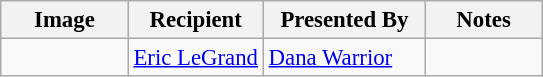<table class="wikitable sortable" style="font-size: 95%">
<tr>
<th class="unsortable">Image</th>
<th style="width:25%;">Recipient<br></th>
<th style="width:30%;">Presented By</th>
<th class="unsortable">Notes</th>
</tr>
<tr>
<td></td>
<td><a href='#'>Eric LeGrand</a></td>
<td><a href='#'>Dana Warrior</a></td>
<td></td>
</tr>
</table>
